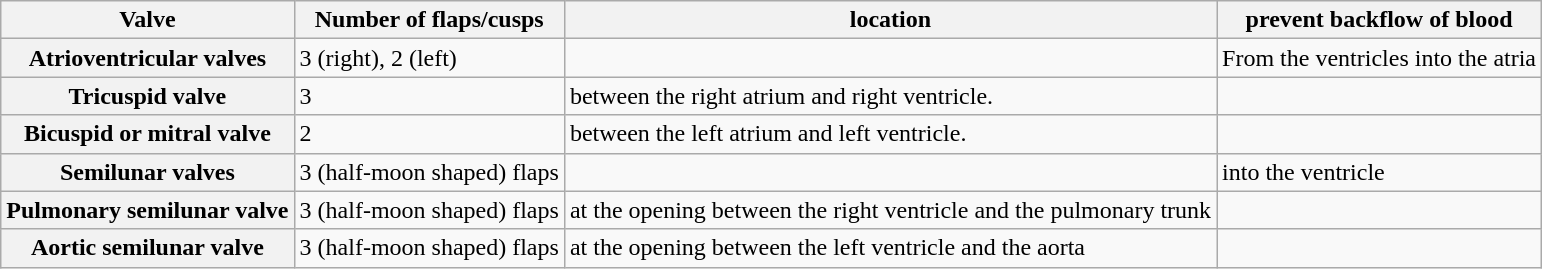<table class="wikitable">
<tr>
<th>Valve</th>
<th>Number of flaps/cusps</th>
<th>location</th>
<th>prevent backflow of blood</th>
</tr>
<tr>
<th>Atrioventricular valves</th>
<td>3 (right), 2 (left)</td>
<td></td>
<td>From the ventricles into the atria</td>
</tr>
<tr>
<th>Tricuspid valve</th>
<td>3</td>
<td>between the right atrium and right ventricle.</td>
<td></td>
</tr>
<tr>
<th>Bicuspid or mitral valve</th>
<td>2</td>
<td>between the left atrium and left ventricle.</td>
<td></td>
</tr>
<tr>
<th>Semilunar valves</th>
<td>3 (half-moon shaped) flaps</td>
<td></td>
<td>into the ventricle</td>
</tr>
<tr>
<th>Pulmonary semilunar valve</th>
<td>3 (half-moon shaped) flaps</td>
<td>at the opening between the right ventricle and the pulmonary trunk</td>
<td></td>
</tr>
<tr>
<th>Aortic semilunar valve</th>
<td>3 (half-moon shaped) flaps</td>
<td>at the opening between the left ventricle and the aorta</td>
<td></td>
</tr>
</table>
